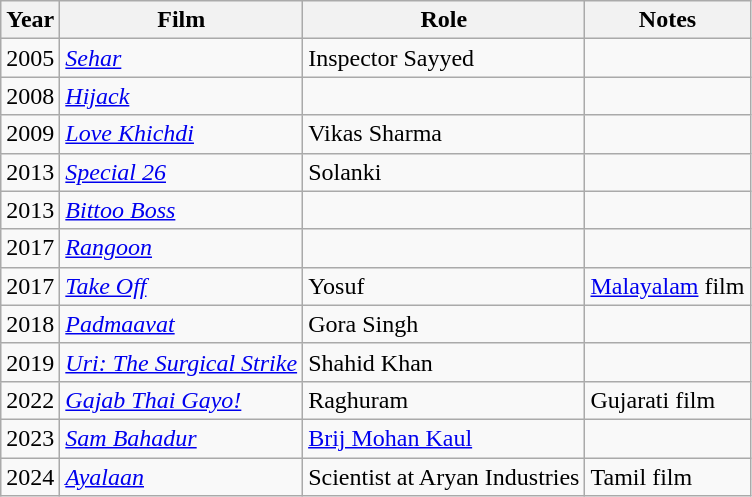<table class="wikitable sortable">
<tr>
<th>Year</th>
<th>Film</th>
<th>Role</th>
<th>Notes</th>
</tr>
<tr>
<td>2005</td>
<td><em><a href='#'>Sehar</a></em></td>
<td>Inspector Sayyed</td>
<td></td>
</tr>
<tr>
<td>2008</td>
<td><em><a href='#'>Hijack</a></em></td>
<td></td>
<td></td>
</tr>
<tr>
<td>2009</td>
<td><em><a href='#'>Love Khichdi</a></em></td>
<td>Vikas Sharma</td>
<td></td>
</tr>
<tr>
<td>2013</td>
<td><em><a href='#'>Special 26</a></em></td>
<td>Solanki</td>
<td></td>
</tr>
<tr>
<td>2013</td>
<td><em><a href='#'>Bittoo Boss</a></em></td>
<td></td>
<td></td>
</tr>
<tr>
<td>2017</td>
<td><em><a href='#'>Rangoon</a></em></td>
<td></td>
<td></td>
</tr>
<tr>
<td>2017</td>
<td><em><a href='#'>Take Off</a></em></td>
<td>Yosuf</td>
<td><a href='#'>Malayalam</a> film</td>
</tr>
<tr>
<td>2018</td>
<td><em><a href='#'>Padmaavat</a></em></td>
<td>Gora Singh</td>
<td></td>
</tr>
<tr>
<td>2019</td>
<td><em><a href='#'>Uri: The Surgical Strike</a></em></td>
<td>Shahid Khan</td>
<td></td>
</tr>
<tr>
<td>2022</td>
<td><em><a href='#'>Gajab Thai Gayo!</a></em></td>
<td>Raghuram</td>
<td>Gujarati film</td>
</tr>
<tr>
<td>2023</td>
<td><em><a href='#'>Sam Bahadur</a></em></td>
<td><a href='#'>Brij Mohan Kaul</a></td>
<td></td>
</tr>
<tr>
<td>2024</td>
<td><em><a href='#'>Ayalaan</a></em></td>
<td>Scientist at Aryan Industries</td>
<td>Tamil film</td>
</tr>
</table>
